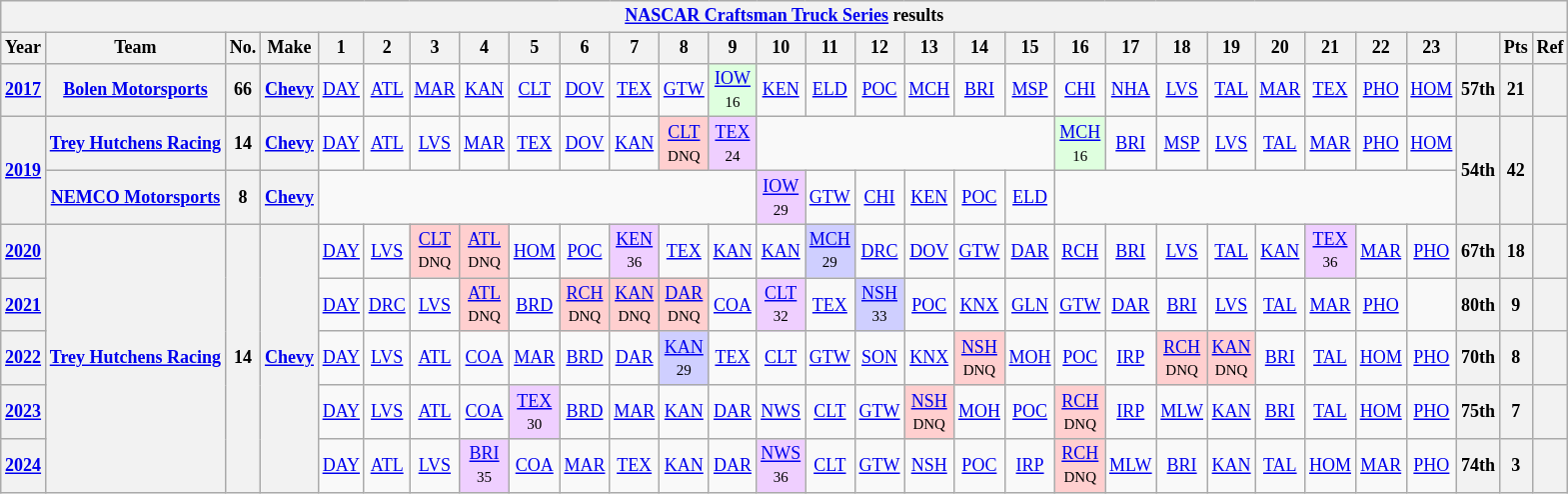<table class="wikitable" style="text-align:center; font-size:75%">
<tr>
<th colspan=30><a href='#'>NASCAR Craftsman Truck Series</a> results</th>
</tr>
<tr>
<th>Year</th>
<th>Team</th>
<th>No.</th>
<th>Make</th>
<th>1</th>
<th>2</th>
<th>3</th>
<th>4</th>
<th>5</th>
<th>6</th>
<th>7</th>
<th>8</th>
<th>9</th>
<th>10</th>
<th>11</th>
<th>12</th>
<th>13</th>
<th>14</th>
<th>15</th>
<th>16</th>
<th>17</th>
<th>18</th>
<th>19</th>
<th>20</th>
<th>21</th>
<th>22</th>
<th>23</th>
<th></th>
<th>Pts</th>
<th>Ref</th>
</tr>
<tr>
<th><a href='#'>2017</a></th>
<th><a href='#'>Bolen Motorsports</a></th>
<th>66</th>
<th><a href='#'>Chevy</a></th>
<td><a href='#'>DAY</a></td>
<td><a href='#'>ATL</a></td>
<td><a href='#'>MAR</a></td>
<td><a href='#'>KAN</a></td>
<td><a href='#'>CLT</a></td>
<td><a href='#'>DOV</a></td>
<td><a href='#'>TEX</a></td>
<td><a href='#'>GTW</a></td>
<td style="background:#DFFFDF;"><a href='#'>IOW</a><br><small>16</small></td>
<td><a href='#'>KEN</a></td>
<td><a href='#'>ELD</a></td>
<td><a href='#'>POC</a></td>
<td><a href='#'>MCH</a></td>
<td><a href='#'>BRI</a></td>
<td><a href='#'>MSP</a></td>
<td><a href='#'>CHI</a></td>
<td><a href='#'>NHA</a></td>
<td><a href='#'>LVS</a></td>
<td><a href='#'>TAL</a></td>
<td><a href='#'>MAR</a></td>
<td><a href='#'>TEX</a></td>
<td><a href='#'>PHO</a></td>
<td><a href='#'>HOM</a></td>
<th>57th</th>
<th>21</th>
<th></th>
</tr>
<tr>
<th rowspan=2><a href='#'>2019</a></th>
<th><a href='#'>Trey Hutchens Racing</a></th>
<th>14</th>
<th><a href='#'>Chevy</a></th>
<td><a href='#'>DAY</a></td>
<td><a href='#'>ATL</a></td>
<td><a href='#'>LVS</a></td>
<td><a href='#'>MAR</a></td>
<td><a href='#'>TEX</a></td>
<td><a href='#'>DOV</a></td>
<td><a href='#'>KAN</a></td>
<td style="background:#FFCFCF;"><a href='#'>CLT</a><br><small>DNQ</small></td>
<td style="background:#EFCFFF;"><a href='#'>TEX</a><br><small>24</small></td>
<td colspan=6></td>
<td style="background:#DFFFDF;"><a href='#'>MCH</a><br><small>16</small></td>
<td><a href='#'>BRI</a></td>
<td><a href='#'>MSP</a></td>
<td><a href='#'>LVS</a></td>
<td><a href='#'>TAL</a></td>
<td><a href='#'>MAR</a></td>
<td><a href='#'>PHO</a></td>
<td><a href='#'>HOM</a></td>
<th rowspan=2>54th</th>
<th rowspan=2>42</th>
<th rowspan=2></th>
</tr>
<tr>
<th><a href='#'>NEMCO Motorsports</a></th>
<th>8</th>
<th><a href='#'>Chevy</a></th>
<td colspan=9></td>
<td style="background:#EFCFFF;"><a href='#'>IOW</a><br><small>29</small></td>
<td><a href='#'>GTW</a></td>
<td><a href='#'>CHI</a></td>
<td><a href='#'>KEN</a></td>
<td><a href='#'>POC</a></td>
<td><a href='#'>ELD</a></td>
<td colspan=8></td>
</tr>
<tr>
<th><a href='#'>2020</a></th>
<th rowspan=5><a href='#'>Trey Hutchens Racing</a></th>
<th rowspan=5>14</th>
<th rowspan=5><a href='#'>Chevy</a></th>
<td><a href='#'>DAY</a></td>
<td><a href='#'>LVS</a></td>
<td style="background:#FFCFCF;"><a href='#'>CLT</a><br><small>DNQ</small></td>
<td style="background:#FFCFCF;"><a href='#'>ATL</a><br><small>DNQ</small></td>
<td><a href='#'>HOM</a></td>
<td><a href='#'>POC</a></td>
<td style="background:#EFCFFF;"><a href='#'>KEN</a><br><small>36</small></td>
<td><a href='#'>TEX</a></td>
<td><a href='#'>KAN</a></td>
<td><a href='#'>KAN</a></td>
<td style="background:#CFCFFF;"><a href='#'>MCH</a><br><small>29</small></td>
<td><a href='#'>DRC</a></td>
<td><a href='#'>DOV</a></td>
<td><a href='#'>GTW</a></td>
<td><a href='#'>DAR</a></td>
<td><a href='#'>RCH</a></td>
<td><a href='#'>BRI</a></td>
<td><a href='#'>LVS</a></td>
<td><a href='#'>TAL</a></td>
<td><a href='#'>KAN</a></td>
<td style="background:#EFCFFF;"><a href='#'>TEX</a><br><small>36</small></td>
<td><a href='#'>MAR</a></td>
<td><a href='#'>PHO</a></td>
<th>67th</th>
<th>18</th>
<th></th>
</tr>
<tr>
<th><a href='#'>2021</a></th>
<td><a href='#'>DAY</a></td>
<td><a href='#'>DRC</a></td>
<td><a href='#'>LVS</a></td>
<td style="background:#FFCFCF;"><a href='#'>ATL</a><br><small>DNQ</small></td>
<td><a href='#'>BRD</a></td>
<td style="background:#FFCFCF;"><a href='#'>RCH</a><br><small>DNQ</small></td>
<td style="background:#FFCFCF;"><a href='#'>KAN</a><br><small>DNQ</small></td>
<td style="background:#FFCFCF;"><a href='#'>DAR</a><br><small>DNQ</small></td>
<td><a href='#'>COA</a></td>
<td style="background:#EFCFFF;"><a href='#'>CLT</a><br><small>32</small></td>
<td><a href='#'>TEX</a></td>
<td style="background:#CFCFFF;"><a href='#'>NSH</a><br><small>33</small></td>
<td><a href='#'>POC</a></td>
<td><a href='#'>KNX</a></td>
<td><a href='#'>GLN</a></td>
<td><a href='#'>GTW</a></td>
<td><a href='#'>DAR</a></td>
<td><a href='#'>BRI</a></td>
<td><a href='#'>LVS</a></td>
<td><a href='#'>TAL</a></td>
<td><a href='#'>MAR</a></td>
<td><a href='#'>PHO</a></td>
<td></td>
<th>80th</th>
<th>9</th>
<th></th>
</tr>
<tr>
<th><a href='#'>2022</a></th>
<td><a href='#'>DAY</a></td>
<td><a href='#'>LVS</a></td>
<td><a href='#'>ATL</a></td>
<td><a href='#'>COA</a></td>
<td><a href='#'>MAR</a></td>
<td><a href='#'>BRD</a></td>
<td><a href='#'>DAR</a></td>
<td style="background:#CFCFFF;"><a href='#'>KAN</a><br><small>29</small></td>
<td><a href='#'>TEX</a></td>
<td><a href='#'>CLT</a></td>
<td><a href='#'>GTW</a></td>
<td><a href='#'>SON</a></td>
<td><a href='#'>KNX</a></td>
<td style="background:#FFCFCF;"><a href='#'>NSH</a><br><small>DNQ</small></td>
<td><a href='#'>MOH</a></td>
<td><a href='#'>POC</a></td>
<td><a href='#'>IRP</a></td>
<td style="background:#FFCFCF;"><a href='#'>RCH</a><br><small>DNQ</small></td>
<td style="background:#FFCFCF;"><a href='#'>KAN</a><br><small>DNQ</small></td>
<td><a href='#'>BRI</a></td>
<td><a href='#'>TAL</a></td>
<td><a href='#'>HOM</a></td>
<td><a href='#'>PHO</a></td>
<th>70th</th>
<th>8</th>
<th></th>
</tr>
<tr>
<th><a href='#'>2023</a></th>
<td><a href='#'>DAY</a></td>
<td><a href='#'>LVS</a></td>
<td><a href='#'>ATL</a></td>
<td><a href='#'>COA</a></td>
<td style="background:#EFCFFF;"><a href='#'>TEX</a><br><small>30</small></td>
<td><a href='#'>BRD</a></td>
<td><a href='#'>MAR</a></td>
<td><a href='#'>KAN</a></td>
<td><a href='#'>DAR</a></td>
<td><a href='#'>NWS</a></td>
<td><a href='#'>CLT</a></td>
<td><a href='#'>GTW</a></td>
<td style="background:#FFCFCF;"><a href='#'>NSH</a><br><small>DNQ</small></td>
<td><a href='#'>MOH</a></td>
<td><a href='#'>POC</a></td>
<td style="background:#FFCFCF;"><a href='#'>RCH</a><br><small>DNQ</small></td>
<td><a href='#'>IRP</a></td>
<td><a href='#'>MLW</a></td>
<td><a href='#'>KAN</a></td>
<td><a href='#'>BRI</a></td>
<td><a href='#'>TAL</a></td>
<td><a href='#'>HOM</a></td>
<td><a href='#'>PHO</a></td>
<th>75th</th>
<th>7</th>
<th></th>
</tr>
<tr>
<th><a href='#'>2024</a></th>
<td><a href='#'>DAY</a></td>
<td><a href='#'>ATL</a></td>
<td><a href='#'>LVS</a></td>
<td style="background:#EFCFFF;"><a href='#'>BRI</a><br><small>35</small></td>
<td><a href='#'>COA</a></td>
<td><a href='#'>MAR</a></td>
<td><a href='#'>TEX</a></td>
<td><a href='#'>KAN</a></td>
<td><a href='#'>DAR</a></td>
<td style="background:#EFCFFF;"><a href='#'>NWS</a><br><small>36</small></td>
<td><a href='#'>CLT</a></td>
<td><a href='#'>GTW</a></td>
<td><a href='#'>NSH</a></td>
<td><a href='#'>POC</a></td>
<td><a href='#'>IRP</a></td>
<td style="background:#FFCFCF;"><a href='#'>RCH</a><br><small>DNQ</small></td>
<td><a href='#'>MLW</a></td>
<td><a href='#'>BRI</a></td>
<td><a href='#'>KAN</a></td>
<td><a href='#'>TAL</a></td>
<td><a href='#'>HOM</a></td>
<td><a href='#'>MAR</a></td>
<td><a href='#'>PHO</a></td>
<th>74th</th>
<th>3</th>
<th></th>
</tr>
</table>
